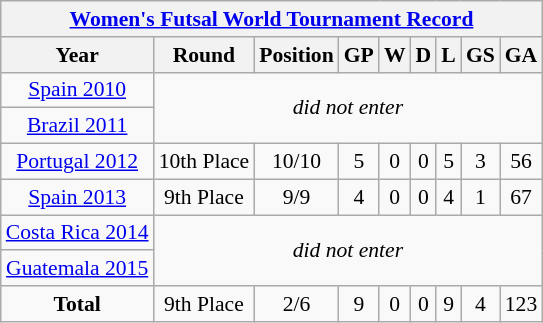<table class="wikitable" style="text-align: center;font-size:90%;">
<tr>
<th colspan=9><a href='#'>Women's Futsal World Tournament Record</a></th>
</tr>
<tr>
<th>Year</th>
<th>Round</th>
<th>Position</th>
<th>GP</th>
<th>W</th>
<th>D</th>
<th>L</th>
<th>GS</th>
<th>GA</th>
</tr>
<tr>
<td><a href='#'>Spain 2010</a></td>
<td rowspan="2" colspan="8"><em>did not enter</em></td>
</tr>
<tr>
<td><a href='#'>Brazil 2011</a></td>
</tr>
<tr>
<td><a href='#'>Portugal 2012</a></td>
<td>10th Place</td>
<td>10/10</td>
<td>5</td>
<td>0</td>
<td>0</td>
<td>5</td>
<td>3</td>
<td>56</td>
</tr>
<tr>
<td><a href='#'>Spain 2013</a></td>
<td>9th Place</td>
<td>9/9</td>
<td>4</td>
<td>0</td>
<td>0</td>
<td>4</td>
<td>1</td>
<td>67</td>
</tr>
<tr>
<td><a href='#'>Costa Rica 2014</a></td>
<td rowspan="2" colspan="8"><em>did not enter</em></td>
</tr>
<tr>
<td><a href='#'>Guatemala 2015</a></td>
</tr>
<tr>
<td><strong>Total</strong></td>
<td>9th Place</td>
<td>2/6</td>
<td>9</td>
<td>0</td>
<td>0</td>
<td>9</td>
<td>4</td>
<td>123</td>
</tr>
</table>
